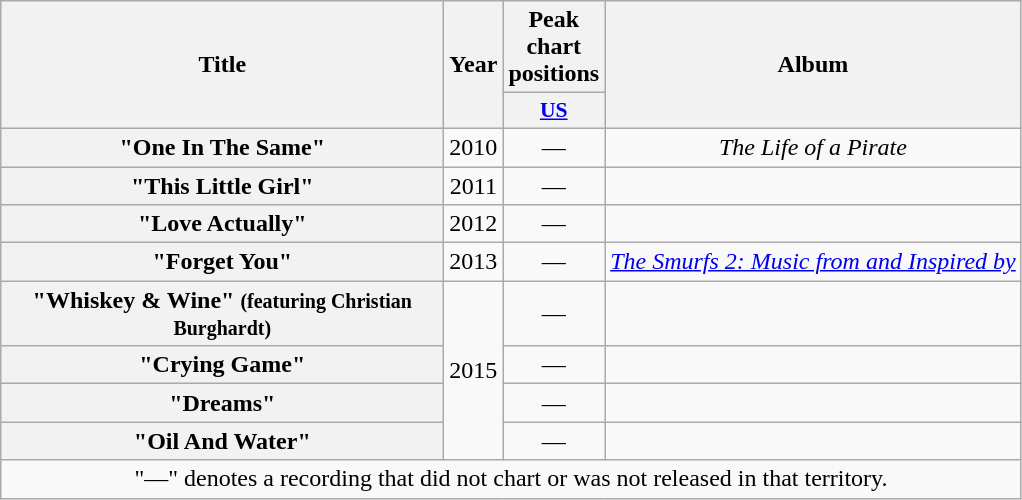<table class="wikitable plainrowheaders" style="text-align:center;" border="1">
<tr>
<th rowspan="2" scope="col" style="width:18em;">Title</th>
<th rowspan="2" scope="col">Year</th>
<th>Peak chart positions</th>
<th rowspan="2" scope="col">Album</th>
</tr>
<tr>
<th scope="col" style="width:3em;font-size:90%;"><a href='#'>US</a><br></th>
</tr>
<tr>
<th scope="row">"One In The Same"</th>
<td>2010</td>
<td>—</td>
<td><em>The Life of a Pirate</em></td>
</tr>
<tr>
<th scope="row">"This Little Girl"</th>
<td>2011</td>
<td>—</td>
<td></td>
</tr>
<tr>
<th scope="row">"Love Actually"</th>
<td>2012</td>
<td>—</td>
<td></td>
</tr>
<tr>
<th scope="row">"Forget You"</th>
<td>2013</td>
<td>—</td>
<td><a href='#'><em>The Smurfs 2: Music from and Inspired by</em></a></td>
</tr>
<tr>
<th scope="row">"Whiskey & Wine" <small>(featuring Christian Burghardt)</small></th>
<td rowspan="4">2015</td>
<td>—</td>
<td></td>
</tr>
<tr>
<th scope="row">"Crying Game"</th>
<td>—</td>
<td></td>
</tr>
<tr>
<th scope="row">"Dreams"</th>
<td>—</td>
<td></td>
</tr>
<tr>
<th scope="row">"Oil And Water"</th>
<td>—</td>
<td></td>
</tr>
<tr>
<td colspan="4">"—" denotes a recording that did not chart or was not released in that territory.</td>
</tr>
</table>
